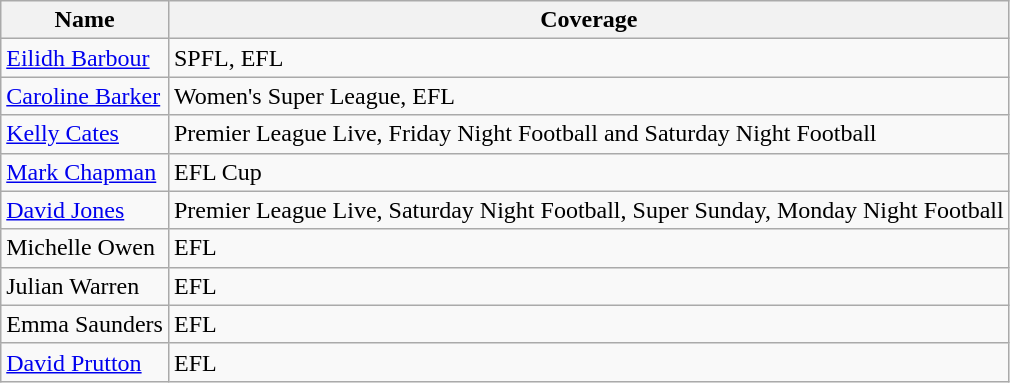<table class="wikitable sortable">
<tr>
<th>Name</th>
<th>Coverage</th>
</tr>
<tr>
<td><a href='#'>Eilidh Barbour</a></td>
<td>SPFL, EFL</td>
</tr>
<tr>
<td><a href='#'>Caroline Barker</a></td>
<td>Women's Super League, EFL</td>
</tr>
<tr>
<td><a href='#'>Kelly Cates</a></td>
<td>Premier League Live, Friday Night Football and Saturday Night Football</td>
</tr>
<tr>
<td><a href='#'>Mark Chapman</a></td>
<td>EFL Cup</td>
</tr>
<tr>
<td><a href='#'>David Jones</a></td>
<td>Premier League Live, Saturday Night Football, Super Sunday, Monday Night Football</td>
</tr>
<tr>
<td>Michelle Owen</td>
<td>EFL</td>
</tr>
<tr>
<td>Julian Warren</td>
<td>EFL</td>
</tr>
<tr>
<td>Emma Saunders</td>
<td>EFL</td>
</tr>
<tr>
<td><a href='#'>David Prutton</a></td>
<td>EFL</td>
</tr>
</table>
